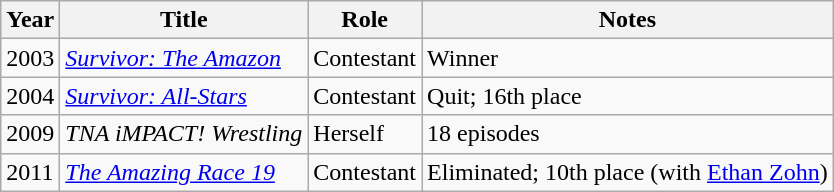<table class="wikitable">
<tr>
<th>Year</th>
<th>Title</th>
<th>Role</th>
<th>Notes</th>
</tr>
<tr>
<td>2003</td>
<td><em><a href='#'>Survivor: The Amazon</a></em></td>
<td>Contestant</td>
<td>Winner</td>
</tr>
<tr>
<td>2004</td>
<td><em><a href='#'>Survivor: All-Stars</a></em></td>
<td>Contestant</td>
<td>Quit; 16th place</td>
</tr>
<tr>
<td>2009</td>
<td><em>TNA iMPACT! Wrestling</em></td>
<td>Herself</td>
<td>18 episodes</td>
</tr>
<tr>
<td>2011</td>
<td><em><a href='#'>The Amazing Race 19</a></em></td>
<td>Contestant</td>
<td>Eliminated; 10th place (with <a href='#'>Ethan Zohn</a>)</td>
</tr>
</table>
